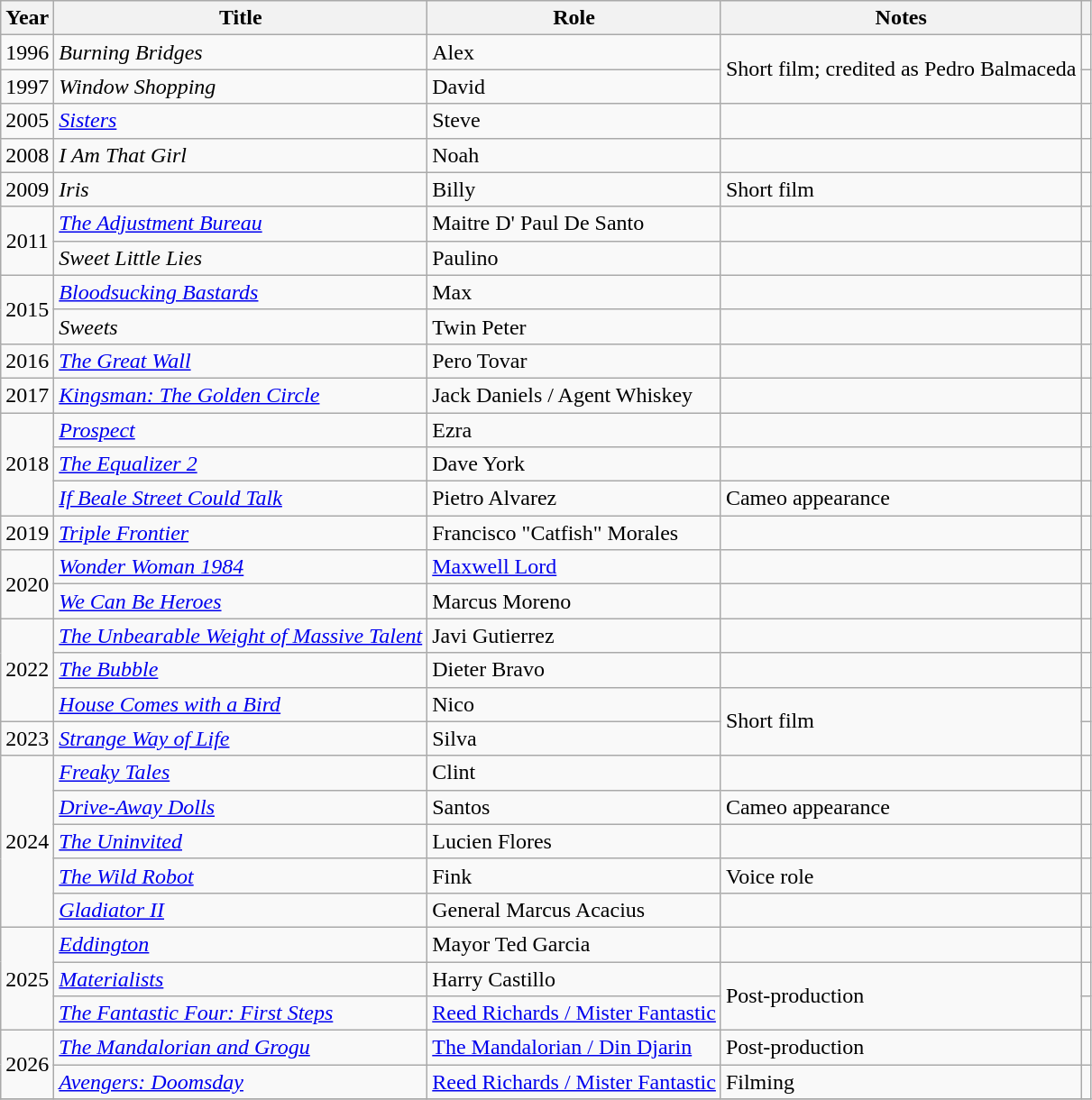<table class="wikitable plainrowheaders sortable" style="margin-right: 0;">
<tr>
<th scope="col">Year</th>
<th scope="col">Title</th>
<th scope="col">Role</th>
<th scope="col" class="unsortable">Notes</th>
<th scope="col"></th>
</tr>
<tr>
<td style="text-align:center;">1996</td>
<td><em>Burning Bridges</em></td>
<td>Alex</td>
<td rowspan=2>Short film; credited as Pedro Balmaceda</td>
<td style="text-align: center;"></td>
</tr>
<tr>
<td style="text-align:center;">1997</td>
<td><em>Window Shopping</em></td>
<td>David</td>
<td style="text-align: center;"></td>
</tr>
<tr>
<td style="text-align:center;">2005</td>
<td><em><a href='#'>Sisters</a></em></td>
<td>Steve</td>
<td></td>
<td style="text-align: center;"></td>
</tr>
<tr>
<td style="text-align:center;">2008</td>
<td><em>I Am That Girl</em></td>
<td>Noah</td>
<td></td>
<td style="text-align: center;"></td>
</tr>
<tr>
<td style="text-align:center;">2009</td>
<td><em>Iris</em></td>
<td>Billy</td>
<td>Short film</td>
<td style="text-align: center;"></td>
</tr>
<tr>
<td rowspan="2" style="text-align:center;">2011</td>
<td><em><a href='#'>The Adjustment Bureau</a></em></td>
<td>Maitre D' Paul De Santo</td>
<td></td>
<td style="text-align: center;"></td>
</tr>
<tr>
<td><em>Sweet Little Lies</em></td>
<td>Paulino</td>
<td></td>
<td style="text-align: center;"></td>
</tr>
<tr>
<td rowspan="2" style="text-align:center;">2015</td>
<td><em><a href='#'>Bloodsucking Bastards</a></em></td>
<td>Max</td>
<td></td>
<td style="text-align: center;"></td>
</tr>
<tr>
<td><em>Sweets</em></td>
<td>Twin Peter</td>
<td></td>
<td style="text-align: center;"></td>
</tr>
<tr>
<td style="text-align:center;">2016</td>
<td><em><a href='#'>The Great Wall</a></em></td>
<td>Pero Tovar</td>
<td></td>
<td style="text-align: center;"></td>
</tr>
<tr>
<td style="text-align:center;">2017</td>
<td><em><a href='#'>Kingsman: The Golden Circle</a></em></td>
<td>Jack Daniels / Agent Whiskey</td>
<td></td>
<td style="text-align: center;"></td>
</tr>
<tr>
<td rowspan="3" style="text-align:center;">2018</td>
<td><em><a href='#'>Prospect</a></em></td>
<td>Ezra</td>
<td></td>
<td style="text-align: center;"></td>
</tr>
<tr>
<td><em><a href='#'>The Equalizer 2</a></em></td>
<td>Dave York</td>
<td></td>
<td style="text-align: center;"></td>
</tr>
<tr>
<td><em><a href='#'>If Beale Street Could Talk</a></em></td>
<td>Pietro Alvarez</td>
<td>Cameo appearance</td>
<td style="text-align: center;"></td>
</tr>
<tr>
<td style="text-align:center;">2019</td>
<td><em><a href='#'>Triple Frontier</a></em></td>
<td>Francisco "Catfish" Morales</td>
<td></td>
<td style="text-align: center;"></td>
</tr>
<tr>
<td rowspan="2" style="text-align:center;">2020</td>
<td><em><a href='#'>Wonder Woman 1984</a></em></td>
<td><a href='#'>Maxwell Lord</a></td>
<td></td>
<td style="text-align: center;"></td>
</tr>
<tr>
<td><em><a href='#'>We Can Be Heroes</a></em></td>
<td>Marcus Moreno</td>
<td></td>
<td style="text-align: center;"></td>
</tr>
<tr>
<td rowspan="3" style="text-align:center;">2022</td>
<td><em><a href='#'>The Unbearable Weight of Massive Talent</a></em></td>
<td>Javi Gutierrez</td>
<td></td>
<td style="text-align: center;"></td>
</tr>
<tr>
<td><em><a href='#'>The Bubble</a></em></td>
<td>Dieter Bravo</td>
<td></td>
<td style="text-align: center;"></td>
</tr>
<tr>
<td><em><a href='#'>House Comes with a Bird</a></em></td>
<td>Nico</td>
<td rowspan="2">Short film</td>
<td style="text-align: center;"></td>
</tr>
<tr>
<td style="text-align:center;">2023</td>
<td><em><a href='#'>Strange Way of Life</a></em></td>
<td>Silva</td>
<td style="text-align: center;"></td>
</tr>
<tr>
<td rowspan="5" style="text-align:center;">2024</td>
<td><em><a href='#'>Freaky Tales</a></em></td>
<td>Clint</td>
<td></td>
<td style="text-align: center;"></td>
</tr>
<tr>
<td><em><a href='#'>Drive-Away Dolls</a></em></td>
<td>Santos</td>
<td>Cameo appearance</td>
<td style="text-align: center;"></td>
</tr>
<tr>
<td><em><a href='#'>The Uninvited</a></em></td>
<td>Lucien Flores</td>
<td></td>
<td style="text-align: center;"></td>
</tr>
<tr>
<td><em><a href='#'>The Wild Robot</a></em></td>
<td>Fink</td>
<td>Voice role</td>
<td style="text-align: center;"></td>
</tr>
<tr>
<td><em><a href='#'>Gladiator II</a></em></td>
<td>General Marcus Acacius</td>
<td></td>
<td style="text-align: center;"></td>
</tr>
<tr>
<td rowspan="3" style="text-align:center;">2025</td>
<td><em><a href='#'>Eddington</a></em></td>
<td>Mayor Ted Garcia</td>
<td></td>
<td style="text-align: center;"></td>
</tr>
<tr>
<td><em><a href='#'>Materialists</a></em></td>
<td>Harry Castillo</td>
<td rowspan="2">Post-production</td>
<td style="text-align: center;"></td>
</tr>
<tr>
<td><em><a href='#'>The Fantastic Four: First Steps</a></em></td>
<td><a href='#'>Reed Richards / Mister Fantastic</a></td>
<td style="text-align: center;"></td>
</tr>
<tr>
<td rowspan=2 style="text-align:center;">2026</td>
<td><em><a href='#'>The Mandalorian and Grogu</a></em></td>
<td><a href='#'>The Mandalorian / Din Djarin</a></td>
<td>Post-production</td>
<td style="text-align: center;"></td>
</tr>
<tr>
<td><em><a href='#'>Avengers: Doomsday</a></em></td>
<td><a href='#'>Reed Richards / Mister Fantastic</a></td>
<td>Filming</td>
<td style="text-align: center;"></td>
</tr>
<tr>
</tr>
</table>
